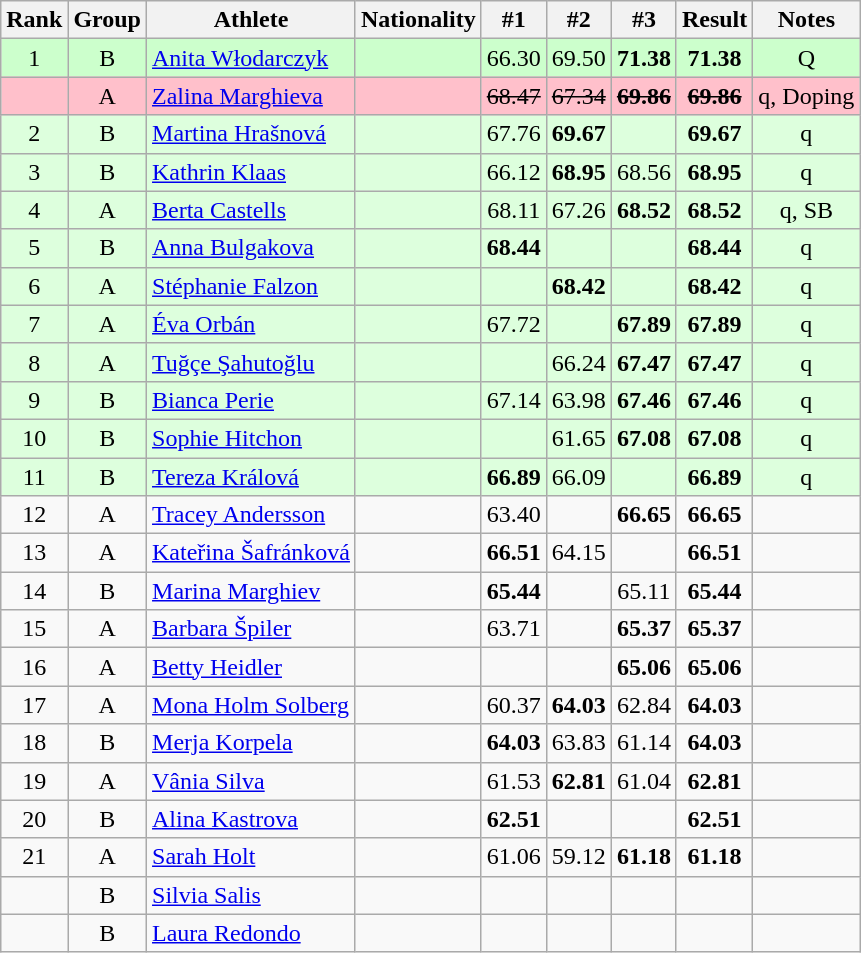<table class="wikitable sortable" style="text-align:center">
<tr>
<th>Rank</th>
<th>Group</th>
<th>Athlete</th>
<th>Nationality</th>
<th>#1</th>
<th>#2</th>
<th>#3</th>
<th>Result</th>
<th>Notes</th>
</tr>
<tr bgcolor=ccffcc>
<td>1</td>
<td>B</td>
<td align="left"><a href='#'>Anita Włodarczyk</a></td>
<td align=left></td>
<td>66.30</td>
<td>69.50</td>
<td><strong>71.38</strong></td>
<td><strong>71.38</strong></td>
<td>Q</td>
</tr>
<tr bgcolor=pink>
<td></td>
<td>A</td>
<td align="left"><a href='#'>Zalina Marghieva</a></td>
<td align=left></td>
<td><s>68.47 </s></td>
<td><s>67.34 </s></td>
<td><s><strong>69.86</strong> </s></td>
<td><s><strong>69.86</strong></s></td>
<td>q, Doping</td>
</tr>
<tr bgcolor=ddffdd>
<td>2</td>
<td>B</td>
<td align="left"><a href='#'>Martina Hrašnová</a></td>
<td align=left></td>
<td>67.76</td>
<td><strong>69.67</strong></td>
<td></td>
<td><strong>69.67</strong></td>
<td>q</td>
</tr>
<tr bgcolor=ddffdd>
<td>3</td>
<td>B</td>
<td align="left"><a href='#'>Kathrin Klaas</a></td>
<td align=left></td>
<td>66.12</td>
<td><strong>68.95</strong></td>
<td>68.56</td>
<td><strong>68.95</strong></td>
<td>q</td>
</tr>
<tr bgcolor=ddffdd>
<td>4</td>
<td>A</td>
<td align="left"><a href='#'>Berta Castells</a></td>
<td align=left></td>
<td>68.11</td>
<td>67.26</td>
<td><strong>68.52</strong></td>
<td><strong>68.52</strong></td>
<td>q, SB</td>
</tr>
<tr bgcolor=ddffdd>
<td>5</td>
<td>B</td>
<td align="left"><a href='#'>Anna Bulgakova</a></td>
<td align=left></td>
<td><strong>68.44</strong></td>
<td></td>
<td></td>
<td><strong>68.44</strong></td>
<td>q</td>
</tr>
<tr bgcolor=ddffdd>
<td>6</td>
<td>A</td>
<td align="left"><a href='#'>Stéphanie Falzon</a></td>
<td align=left></td>
<td></td>
<td><strong>68.42</strong></td>
<td></td>
<td><strong>68.42</strong></td>
<td>q</td>
</tr>
<tr bgcolor=ddffdd>
<td>7</td>
<td>A</td>
<td align="left"><a href='#'>Éva Orbán</a></td>
<td align=left></td>
<td>67.72</td>
<td></td>
<td><strong>67.89</strong></td>
<td><strong>67.89</strong></td>
<td>q</td>
</tr>
<tr bgcolor=ddffdd>
<td>8</td>
<td>A</td>
<td align="left"><a href='#'>Tuğçe Şahutoğlu</a></td>
<td align=left></td>
<td></td>
<td>66.24</td>
<td><strong>67.47</strong></td>
<td><strong>67.47</strong></td>
<td>q</td>
</tr>
<tr bgcolor=ddffdd>
<td>9</td>
<td>B</td>
<td align="left"><a href='#'>Bianca Perie</a></td>
<td align=left></td>
<td>67.14</td>
<td>63.98</td>
<td><strong>67.46</strong></td>
<td><strong>67.46</strong></td>
<td>q</td>
</tr>
<tr bgcolor=ddffdd>
<td>10</td>
<td>B</td>
<td align="left"><a href='#'>Sophie Hitchon</a></td>
<td align=left></td>
<td></td>
<td>61.65</td>
<td><strong>67.08</strong></td>
<td><strong>67.08</strong></td>
<td>q</td>
</tr>
<tr bgcolor=ddffdd>
<td>11</td>
<td>B</td>
<td align="left"><a href='#'>Tereza Králová</a></td>
<td align=left></td>
<td><strong>66.89</strong></td>
<td>66.09</td>
<td></td>
<td><strong>66.89</strong></td>
<td>q</td>
</tr>
<tr>
<td>12</td>
<td>A</td>
<td align="left"><a href='#'>Tracey Andersson</a></td>
<td align=left></td>
<td>63.40</td>
<td></td>
<td><strong>66.65</strong></td>
<td><strong>66.65</strong></td>
<td></td>
</tr>
<tr>
<td>13</td>
<td>A</td>
<td align="left"><a href='#'>Kateřina Šafránková</a></td>
<td align=left></td>
<td><strong>66.51</strong></td>
<td>64.15</td>
<td></td>
<td><strong>66.51</strong></td>
<td></td>
</tr>
<tr>
<td>14</td>
<td>B</td>
<td align="left"><a href='#'>Marina Marghiev</a></td>
<td align=left></td>
<td><strong>65.44</strong></td>
<td></td>
<td>65.11</td>
<td><strong>65.44</strong></td>
<td></td>
</tr>
<tr>
<td>15</td>
<td>A</td>
<td align="left"><a href='#'>Barbara Špiler</a></td>
<td align=left></td>
<td>63.71</td>
<td></td>
<td><strong>65.37</strong></td>
<td><strong>65.37</strong></td>
<td></td>
</tr>
<tr>
<td>16</td>
<td>A</td>
<td align="left"><a href='#'>Betty Heidler</a></td>
<td align=left></td>
<td></td>
<td></td>
<td><strong>65.06</strong></td>
<td><strong>65.06</strong></td>
<td></td>
</tr>
<tr>
<td>17</td>
<td>A</td>
<td align="left"><a href='#'>Mona Holm Solberg</a></td>
<td align=left></td>
<td>60.37</td>
<td><strong>64.03</strong></td>
<td>62.84</td>
<td><strong>64.03</strong></td>
<td></td>
</tr>
<tr>
<td>18</td>
<td>B</td>
<td align="left"><a href='#'>Merja Korpela</a></td>
<td align=left></td>
<td><strong>64.03</strong></td>
<td>63.83</td>
<td>61.14</td>
<td><strong>64.03</strong></td>
<td></td>
</tr>
<tr>
<td>19</td>
<td>A</td>
<td align="left"><a href='#'>Vânia Silva</a></td>
<td align=left></td>
<td>61.53</td>
<td><strong>62.81</strong></td>
<td>61.04</td>
<td><strong>62.81</strong></td>
<td></td>
</tr>
<tr>
<td>20</td>
<td>B</td>
<td align="left"><a href='#'>Alina Kastrova</a></td>
<td align=left></td>
<td><strong>62.51</strong></td>
<td></td>
<td></td>
<td><strong>62.51</strong></td>
<td></td>
</tr>
<tr>
<td>21</td>
<td>A</td>
<td align="left"><a href='#'>Sarah Holt</a></td>
<td align=left></td>
<td>61.06</td>
<td>59.12</td>
<td><strong>61.18</strong></td>
<td><strong>61.18</strong></td>
<td></td>
</tr>
<tr>
<td></td>
<td>B</td>
<td align="left"><a href='#'>Silvia Salis</a></td>
<td align=left></td>
<td></td>
<td></td>
<td></td>
<td><strong></strong></td>
<td></td>
</tr>
<tr>
<td></td>
<td>B</td>
<td align="left"><a href='#'>Laura Redondo</a></td>
<td align=left></td>
<td></td>
<td></td>
<td></td>
<td><strong></strong></td>
<td></td>
</tr>
</table>
